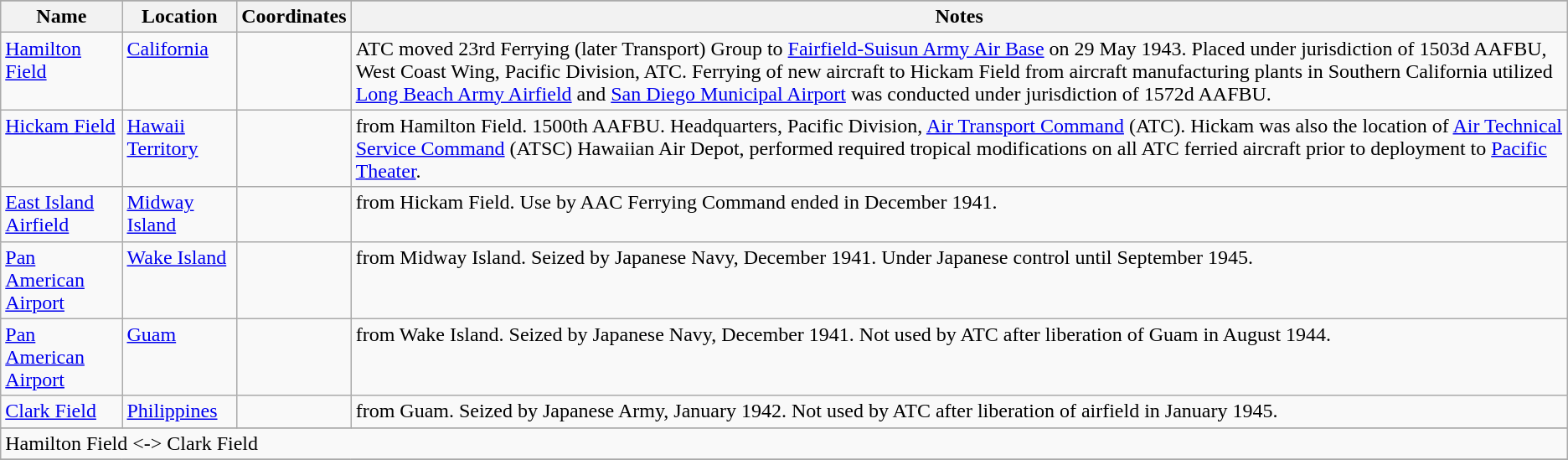<table class="wikitable">
<tr>
</tr>
<tr>
<th>Name</th>
<th>Location</th>
<th>Coordinates</th>
<th>Notes</th>
</tr>
<tr valign="top">
<td><a href='#'>Hamilton Field</a></td>
<td><a href='#'>California</a></td>
<td></td>
<td>ATC moved 23rd Ferrying (later Transport) Group to <a href='#'>Fairfield-Suisun Army Air Base</a> on 29 May 1943. Placed under jurisdiction of 1503d AAFBU, West Coast Wing, Pacific Division, ATC. Ferrying of new aircraft to Hickam Field from aircraft manufacturing plants in Southern California utilized <a href='#'>Long Beach Army Airfield</a> and <a href='#'>San Diego Municipal Airport</a> was conducted under jurisdiction of 1572d AAFBU.</td>
</tr>
<tr valign="top">
<td><a href='#'>Hickam Field</a></td>
<td><a href='#'>Hawaii Territory</a></td>
<td></td>
<td> from Hamilton Field. 1500th AAFBU.  Headquarters, Pacific Division, <a href='#'>Air Transport Command</a> (ATC). Hickam was also the location of <a href='#'>Air Technical Service Command</a> (ATSC) Hawaiian Air Depot, performed required tropical modifications on all ATC ferried aircraft prior to deployment to <a href='#'>Pacific Theater</a>.</td>
</tr>
<tr valign="top">
<td><a href='#'>East Island Airfield</a></td>
<td><a href='#'>Midway Island</a></td>
<td></td>
<td> from Hickam Field. Use by AAC Ferrying Command ended in December 1941.</td>
</tr>
<tr valign="top">
<td><a href='#'>Pan American Airport</a></td>
<td><a href='#'>Wake Island</a></td>
<td></td>
<td> from Midway Island. Seized by Japanese Navy, December 1941. Under Japanese control until September 1945.</td>
</tr>
<tr valign="top">
<td><a href='#'>Pan American Airport</a></td>
<td><a href='#'>Guam</a></td>
<td></td>
<td> from Wake Island. Seized by Japanese Navy, December 1941. Not used by ATC after liberation of Guam in August 1944.</td>
</tr>
<tr valign="top">
<td><a href='#'>Clark Field</a></td>
<td><a href='#'>Philippines</a></td>
<td></td>
<td> from Guam. Seized by Japanese Army, January 1942. Not used by ATC after liberation of airfield in January 1945.</td>
</tr>
<tr>
</tr>
<tr>
<td colspan="4"> Hamilton Field <-> Clark Field</td>
</tr>
<tr>
</tr>
</table>
